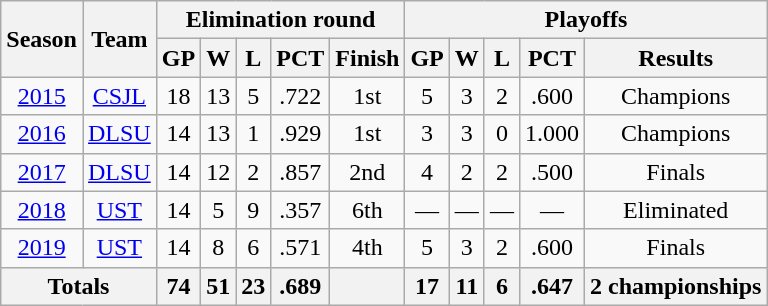<table class=wikitable style="text-align:center">
<tr>
<th rowspan=2>Season</th>
<th rowspan=2>Team</th>
<th colspan="5">Elimination round</th>
<th colspan="5">Playoffs</th>
</tr>
<tr>
<th>GP</th>
<th>W</th>
<th>L</th>
<th>PCT</th>
<th>Finish</th>
<th>GP</th>
<th>W</th>
<th>L</th>
<th>PCT</th>
<th>Results</th>
</tr>
<tr>
<td><a href='#'>2015</a></td>
<td><a href='#'>CSJL</a></td>
<td>18</td>
<td>13</td>
<td>5</td>
<td>.722</td>
<td>1st</td>
<td>5</td>
<td>3</td>
<td>2</td>
<td>.600</td>
<td>Champions</td>
</tr>
<tr>
<td><a href='#'>2016</a></td>
<td><a href='#'>DLSU</a></td>
<td>14</td>
<td>13</td>
<td>1</td>
<td>.929</td>
<td>1st</td>
<td>3</td>
<td>3</td>
<td>0</td>
<td>1.000</td>
<td>Champions</td>
</tr>
<tr>
<td><a href='#'>2017</a></td>
<td><a href='#'>DLSU</a></td>
<td>14</td>
<td>12</td>
<td>2</td>
<td>.857</td>
<td>2nd</td>
<td>4</td>
<td>2</td>
<td>2</td>
<td>.500</td>
<td>Finals</td>
</tr>
<tr>
<td><a href='#'>2018</a></td>
<td><a href='#'>UST</a></td>
<td>14</td>
<td>5</td>
<td>9</td>
<td>.357</td>
<td>6th</td>
<td>—</td>
<td>—</td>
<td>—</td>
<td>—</td>
<td>Eliminated</td>
</tr>
<tr>
<td><a href='#'>2019</a></td>
<td><a href='#'>UST</a></td>
<td>14</td>
<td>8</td>
<td>6</td>
<td>.571</td>
<td>4th</td>
<td>5</td>
<td>3</td>
<td>2</td>
<td>.600</td>
<td>Finals</td>
</tr>
<tr>
<th colspan="2">Totals</th>
<th>74</th>
<th>51</th>
<th>23</th>
<th>.689</th>
<th></th>
<th>17</th>
<th>11</th>
<th>6</th>
<th>.647</th>
<th>2 championships</th>
</tr>
</table>
